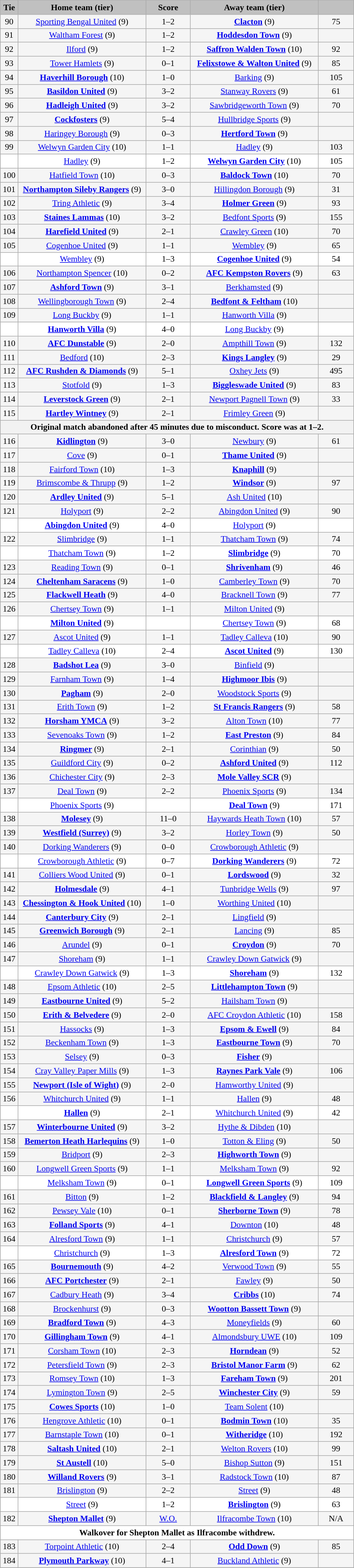<table class="wikitable" style="width: 600px; background:WhiteSmoke; text-align:center; font-size:90%">
<tr>
<td scope="col" style="width:  5.00%; background:silver;"><strong>Tie</strong></td>
<td scope="col" style="width: 36.25%; background:silver;"><strong>Home team (tier)</strong></td>
<td scope="col" style="width: 12.50%; background:silver;"><strong>Score</strong></td>
<td scope="col" style="width: 36.25%; background:silver;"><strong>Away team (tier)</strong></td>
<td scope="col" style="width: 10.00%; background:silver;"><strong></strong></td>
</tr>
<tr>
<td>90</td>
<td><a href='#'>Sporting Bengal United</a> (9)</td>
<td>1–2</td>
<td><strong><a href='#'>Clacton</a></strong> (9)</td>
<td>75</td>
</tr>
<tr>
<td>91</td>
<td><a href='#'>Waltham Forest</a> (9)</td>
<td>1–2</td>
<td><strong><a href='#'>Hoddesdon Town</a></strong> (9)</td>
<td></td>
</tr>
<tr>
<td>92</td>
<td><a href='#'>Ilford</a> (9)</td>
<td>1–2</td>
<td><strong><a href='#'>Saffron Walden Town</a></strong> (10)</td>
<td>92</td>
</tr>
<tr>
<td>93</td>
<td><a href='#'>Tower Hamlets</a> (9)</td>
<td>0–1</td>
<td><strong><a href='#'>Felixstowe & Walton United</a></strong> (9)</td>
<td>85</td>
</tr>
<tr>
<td>94</td>
<td><strong><a href='#'>Haverhill Borough</a></strong> (10)</td>
<td>1–0</td>
<td><a href='#'>Barking</a> (9)</td>
<td>105</td>
</tr>
<tr>
<td>95</td>
<td><strong><a href='#'>Basildon United</a></strong> (9)</td>
<td>3–2</td>
<td><a href='#'>Stanway Rovers</a> (9)</td>
<td>61</td>
</tr>
<tr>
<td>96</td>
<td><strong><a href='#'>Hadleigh United</a></strong> (9)</td>
<td>3–2</td>
<td><a href='#'>Sawbridgeworth Town</a> (9)</td>
<td>70</td>
</tr>
<tr>
<td>97</td>
<td><strong><a href='#'>Cockfosters</a></strong> (9)</td>
<td>5–4</td>
<td><a href='#'>Hullbridge Sports</a> (9)</td>
<td></td>
</tr>
<tr>
<td>98</td>
<td><a href='#'>Haringey Borough</a> (9)</td>
<td>0–3</td>
<td><strong><a href='#'>Hertford Town</a></strong> (9)</td>
<td></td>
</tr>
<tr>
<td>99</td>
<td><a href='#'>Welwyn Garden City</a> (10)</td>
<td>1–1</td>
<td><a href='#'>Hadley</a> (9)</td>
<td>103</td>
</tr>
<tr style="background:white;">
<td><em></em></td>
<td><a href='#'>Hadley</a> (9)</td>
<td>1–2</td>
<td><strong><a href='#'>Welwyn Garden City</a></strong> (10)</td>
<td>105</td>
</tr>
<tr>
<td>100</td>
<td><a href='#'>Hatfield Town</a> (10)</td>
<td>0–3</td>
<td><strong><a href='#'>Baldock Town</a></strong> (10)</td>
<td>70</td>
</tr>
<tr>
<td>101</td>
<td><strong><a href='#'>Northampton Sileby Rangers</a></strong> (9)</td>
<td>3–0</td>
<td><a href='#'>Hillingdon Borough</a> (9)</td>
<td>31</td>
</tr>
<tr>
<td>102</td>
<td><a href='#'>Tring Athletic</a> (9)</td>
<td>3–4</td>
<td><strong><a href='#'>Holmer Green</a></strong> (9)</td>
<td>93</td>
</tr>
<tr>
<td>103</td>
<td><strong><a href='#'>Staines Lammas</a></strong> (10)</td>
<td>3–2</td>
<td><a href='#'>Bedfont Sports</a> (9)</td>
<td>155</td>
</tr>
<tr>
<td>104</td>
<td><strong><a href='#'>Harefield United</a></strong> (9)</td>
<td>2–1</td>
<td><a href='#'>Crawley Green</a> (10)</td>
<td>70</td>
</tr>
<tr>
<td>105</td>
<td><a href='#'>Cogenhoe United</a> (9)</td>
<td>1–1</td>
<td><a href='#'>Wembley</a> (9)</td>
<td>65</td>
</tr>
<tr style="background:white;">
<td><em></em></td>
<td><a href='#'>Wembley</a> (9)</td>
<td>1–3</td>
<td><strong><a href='#'>Cogenhoe United</a></strong> (9)</td>
<td>54</td>
</tr>
<tr>
<td>106</td>
<td><a href='#'>Northampton Spencer</a> (10)</td>
<td>0–2</td>
<td><strong><a href='#'>AFC Kempston Rovers</a></strong> (9)</td>
<td>63</td>
</tr>
<tr>
<td>107</td>
<td><strong><a href='#'>Ashford Town</a></strong> (9)</td>
<td>3–1</td>
<td><a href='#'>Berkhamsted</a> (9)</td>
<td></td>
</tr>
<tr>
<td>108</td>
<td><a href='#'>Wellingborough Town</a> (9)</td>
<td>2–4</td>
<td><strong><a href='#'>Bedfont & Feltham</a></strong> (10)</td>
<td></td>
</tr>
<tr>
<td>109</td>
<td><a href='#'>Long Buckby</a> (9)</td>
<td>1–1</td>
<td><a href='#'>Hanworth Villa</a> (9)</td>
<td></td>
</tr>
<tr style="background:white;">
<td><em></em></td>
<td><strong><a href='#'>Hanworth Villa</a></strong> (9)</td>
<td>4–0</td>
<td><a href='#'>Long Buckby</a> (9)</td>
<td></td>
</tr>
<tr>
<td>110</td>
<td><strong><a href='#'>AFC Dunstable</a></strong> (9)</td>
<td>2–0</td>
<td><a href='#'>Ampthill Town</a> (9)</td>
<td>132</td>
</tr>
<tr>
<td>111</td>
<td><a href='#'>Bedford</a> (10)</td>
<td>2–3</td>
<td><strong><a href='#'>Kings Langley</a></strong> (9)</td>
<td>29</td>
</tr>
<tr>
<td>112</td>
<td><strong><a href='#'>AFC Rushden & Diamonds</a></strong> (9)</td>
<td>5–1</td>
<td><a href='#'>Oxhey Jets</a> (9)</td>
<td>495</td>
</tr>
<tr>
<td>113</td>
<td><a href='#'>Stotfold</a> (9)</td>
<td>1–3</td>
<td><strong><a href='#'>Biggleswade United</a></strong> (9)</td>
<td>83</td>
</tr>
<tr>
<td>114</td>
<td><strong><a href='#'>Leverstock Green</a></strong> (9)</td>
<td>2–1</td>
<td><a href='#'>Newport Pagnell Town</a> (9)</td>
<td>33</td>
</tr>
<tr>
<td>115</td>
<td><strong><a href='#'>Hartley Wintney</a></strong> (9)</td>
<td>2–1</td>
<td><a href='#'>Frimley Green</a> (9)</td>
<td></td>
</tr>
<tr>
<th colspan="5">Original match abandoned after 45 minutes due to misconduct. Score was at 1–2.</th>
</tr>
<tr>
<td>116</td>
<td><strong><a href='#'>Kidlington</a></strong> (9)</td>
<td>3–0</td>
<td><a href='#'>Newbury</a> (9)</td>
<td>61</td>
</tr>
<tr>
<td>117</td>
<td><a href='#'>Cove</a> (9)</td>
<td>0–1</td>
<td><strong><a href='#'>Thame United</a></strong> (9)</td>
<td></td>
</tr>
<tr>
<td>118</td>
<td><a href='#'>Fairford Town</a> (10)</td>
<td>1–3</td>
<td><strong><a href='#'>Knaphill</a></strong> (9)</td>
<td></td>
</tr>
<tr>
<td>119</td>
<td><a href='#'>Brimscombe & Thrupp</a> (9)</td>
<td>1–2</td>
<td><strong><a href='#'>Windsor</a></strong> (9)</td>
<td>97</td>
</tr>
<tr>
<td>120</td>
<td><strong><a href='#'>Ardley United</a></strong> (9)</td>
<td>5–1</td>
<td><a href='#'>Ash United</a> (10)</td>
<td></td>
</tr>
<tr>
<td>121</td>
<td><a href='#'>Holyport</a> (9)</td>
<td>2–2</td>
<td><a href='#'>Abingdon United</a> (9)</td>
<td>90</td>
</tr>
<tr style="background:white;">
<td><em></em></td>
<td><strong><a href='#'>Abingdon United</a></strong> (9)</td>
<td>4–0</td>
<td><a href='#'>Holyport</a> (9)</td>
<td></td>
</tr>
<tr>
<td>122</td>
<td><a href='#'>Slimbridge</a> (9)</td>
<td>1–1</td>
<td><a href='#'>Thatcham Town</a> (9)</td>
<td>74</td>
</tr>
<tr style="background:white;">
<td><em></em></td>
<td><a href='#'>Thatcham Town</a> (9)</td>
<td>1–2</td>
<td><strong><a href='#'>Slimbridge</a></strong> (9)</td>
<td>70</td>
</tr>
<tr>
<td>123</td>
<td><a href='#'>Reading Town</a> (9)</td>
<td>0–1</td>
<td><strong><a href='#'>Shrivenham</a></strong> (9)</td>
<td>46</td>
</tr>
<tr>
<td>124</td>
<td><strong><a href='#'>Cheltenham Saracens</a></strong> (9)</td>
<td>1–0</td>
<td><a href='#'>Camberley Town</a> (9)</td>
<td>70</td>
</tr>
<tr>
<td>125</td>
<td><strong><a href='#'>Flackwell Heath</a></strong> (9)</td>
<td>4–0</td>
<td><a href='#'>Bracknell Town</a> (9)</td>
<td>77</td>
</tr>
<tr>
<td>126</td>
<td><a href='#'>Chertsey Town</a> (9)</td>
<td>1–1</td>
<td><a href='#'>Milton United</a> (9)</td>
<td></td>
</tr>
<tr style="background:white;">
<td><em></em></td>
<td><strong><a href='#'>Milton United</a></strong> (9)</td>
<td></td>
<td><a href='#'>Chertsey Town</a> (9)</td>
<td>68</td>
</tr>
<tr>
<td>127</td>
<td><a href='#'>Ascot United</a> (9)</td>
<td>1–1</td>
<td><a href='#'>Tadley Calleva</a> (10)</td>
<td>90</td>
</tr>
<tr style="background:white;">
<td><em></em></td>
<td><a href='#'>Tadley Calleva</a> (10)</td>
<td>2–4</td>
<td><strong><a href='#'>Ascot United</a></strong> (9)</td>
<td>130</td>
</tr>
<tr>
<td>128</td>
<td><strong><a href='#'>Badshot Lea</a></strong> (9)</td>
<td>3–0</td>
<td><a href='#'>Binfield</a> (9)</td>
<td></td>
</tr>
<tr>
<td>129</td>
<td><a href='#'>Farnham Town</a> (9)</td>
<td>1–4</td>
<td><strong><a href='#'>Highmoor Ibis</a></strong> (9)</td>
<td></td>
</tr>
<tr>
<td>130</td>
<td><strong><a href='#'>Pagham</a></strong> (9)</td>
<td>2–0</td>
<td><a href='#'>Woodstock Sports</a> (9)</td>
<td></td>
</tr>
<tr>
<td>131</td>
<td><a href='#'>Erith Town</a> (9)</td>
<td>1–2</td>
<td><strong><a href='#'>St Francis Rangers</a></strong> (9)</td>
<td>58</td>
</tr>
<tr>
<td>132</td>
<td><strong><a href='#'>Horsham YMCA</a></strong> (9)</td>
<td>3–2</td>
<td><a href='#'>Alton Town</a> (10)</td>
<td>77</td>
</tr>
<tr>
<td>133</td>
<td><a href='#'>Sevenoaks Town</a> (9)</td>
<td>1–2</td>
<td><strong><a href='#'>East Preston</a></strong> (9)</td>
<td>84</td>
</tr>
<tr>
<td>134</td>
<td><strong><a href='#'>Ringmer</a></strong> (9)</td>
<td>2–1</td>
<td><a href='#'>Corinthian</a> (9)</td>
<td>50</td>
</tr>
<tr>
<td>135</td>
<td><a href='#'>Guildford City</a> (9)</td>
<td>0–2</td>
<td><strong><a href='#'>Ashford United</a></strong> (9)</td>
<td>112</td>
</tr>
<tr>
<td>136</td>
<td><a href='#'>Chichester City</a> (9)</td>
<td>2–3</td>
<td><strong><a href='#'>Mole Valley SCR</a></strong> (9)</td>
<td></td>
</tr>
<tr>
<td>137</td>
<td><a href='#'>Deal Town</a> (9)</td>
<td>2–2</td>
<td><a href='#'>Phoenix Sports</a> (9)</td>
<td>134</td>
</tr>
<tr style="background:white;">
<td><em></em></td>
<td><a href='#'>Phoenix Sports</a> (9)</td>
<td></td>
<td><strong><a href='#'>Deal Town</a></strong> (9)</td>
<td>171</td>
</tr>
<tr>
<td>138</td>
<td><strong><a href='#'>Molesey</a></strong> (9)</td>
<td>11–0</td>
<td><a href='#'>Haywards Heath Town</a> (10)</td>
<td>57</td>
</tr>
<tr>
<td>139</td>
<td><strong><a href='#'>Westfield (Surrey)</a></strong> (9)</td>
<td>3–2</td>
<td><a href='#'>Horley Town</a> (9)</td>
<td>50</td>
</tr>
<tr>
<td>140</td>
<td><a href='#'>Dorking Wanderers</a> (9)</td>
<td>0–0</td>
<td><a href='#'>Crowborough Athletic</a> (9)</td>
<td></td>
</tr>
<tr style="background:white;">
<td><em></em></td>
<td><a href='#'>Crowborough Athletic</a> (9)</td>
<td>0–7</td>
<td><strong><a href='#'>Dorking Wanderers</a></strong> (9)</td>
<td>72</td>
</tr>
<tr>
<td>141</td>
<td><a href='#'>Colliers Wood United</a> (9)</td>
<td>0–1</td>
<td><strong><a href='#'>Lordswood</a></strong> (9)</td>
<td>32</td>
</tr>
<tr>
<td>142</td>
<td><strong><a href='#'>Holmesdale</a></strong> (9)</td>
<td>4–1</td>
<td><a href='#'>Tunbridge Wells</a> (9)</td>
<td>97</td>
</tr>
<tr>
<td>143</td>
<td><strong><a href='#'>Chessington & Hook United</a></strong> (10)</td>
<td>1–0</td>
<td><a href='#'>Worthing United</a> (10)</td>
<td></td>
</tr>
<tr>
<td>144</td>
<td><strong><a href='#'>Canterbury City</a></strong> (9)</td>
<td>2–1</td>
<td><a href='#'>Lingfield</a> (9)</td>
<td></td>
</tr>
<tr>
<td>145</td>
<td><strong><a href='#'>Greenwich Borough</a></strong> (9)</td>
<td>2–1</td>
<td><a href='#'>Lancing</a> (9)</td>
<td>85</td>
</tr>
<tr>
<td>146</td>
<td><a href='#'>Arundel</a> (9)</td>
<td>0–1</td>
<td><strong><a href='#'>Croydon</a></strong> (9)</td>
<td>70</td>
</tr>
<tr>
<td>147</td>
<td><a href='#'>Shoreham</a> (9)</td>
<td>1–1</td>
<td><a href='#'>Crawley Down Gatwick</a> (9)</td>
<td></td>
</tr>
<tr style="background:white;">
<td><em></em></td>
<td><a href='#'>Crawley Down Gatwick</a> (9)</td>
<td>1–3</td>
<td><strong><a href='#'>Shoreham</a></strong> (9)</td>
<td>132</td>
</tr>
<tr>
<td>148</td>
<td><a href='#'>Epsom Athletic</a> (10)</td>
<td>2–5</td>
<td><strong><a href='#'>Littlehampton Town</a></strong> (9)</td>
<td></td>
</tr>
<tr>
<td>149</td>
<td><strong><a href='#'>Eastbourne United</a></strong> (9)</td>
<td>5–2</td>
<td><a href='#'>Hailsham Town</a> (9)</td>
<td></td>
</tr>
<tr>
<td>150</td>
<td><strong><a href='#'>Erith & Belvedere</a></strong> (9)</td>
<td>2–0</td>
<td><a href='#'>AFC Croydon Athletic</a> (10)</td>
<td>158</td>
</tr>
<tr>
<td>151</td>
<td><a href='#'>Hassocks</a> (9)</td>
<td>1–3</td>
<td><strong><a href='#'>Epsom & Ewell</a></strong> (9)</td>
<td>84</td>
</tr>
<tr>
<td>152</td>
<td><a href='#'>Beckenham Town</a> (9)</td>
<td>1–3</td>
<td><strong><a href='#'>Eastbourne Town</a></strong> (9)</td>
<td>70</td>
</tr>
<tr>
<td>153</td>
<td><a href='#'>Selsey</a> (9)</td>
<td>0–3</td>
<td><strong><a href='#'>Fisher</a></strong> (9)</td>
<td></td>
</tr>
<tr>
<td>154</td>
<td><a href='#'>Cray Valley Paper Mills</a> (9)</td>
<td>1–3</td>
<td><strong><a href='#'>Raynes Park Vale</a></strong> (9)</td>
<td>106</td>
</tr>
<tr>
<td>155</td>
<td><strong><a href='#'>Newport (Isle of Wight)</a></strong> (9)</td>
<td>2–0</td>
<td><a href='#'>Hamworthy United</a> (9)</td>
<td></td>
</tr>
<tr>
<td>156</td>
<td><a href='#'>Whitchurch United</a> (9)</td>
<td>1–1</td>
<td><a href='#'>Hallen</a> (9)</td>
<td>48</td>
</tr>
<tr style="background:white;">
<td><em></em></td>
<td><strong><a href='#'>Hallen</a></strong> (9)</td>
<td>2–1</td>
<td><a href='#'>Whitchurch United</a> (9)</td>
<td>42</td>
</tr>
<tr>
<td>157</td>
<td><strong><a href='#'>Winterbourne United</a></strong> (9)</td>
<td>3–2</td>
<td><a href='#'>Hythe & Dibden</a> (10)</td>
<td></td>
</tr>
<tr>
<td>158</td>
<td><strong><a href='#'>Bemerton Heath Harlequins</a></strong> (9)</td>
<td>1–0</td>
<td><a href='#'>Totton & Eling</a> (9)</td>
<td>50</td>
</tr>
<tr>
<td>159</td>
<td><a href='#'>Bridport</a> (9)</td>
<td>2–3</td>
<td><strong><a href='#'>Highworth Town</a></strong> (9)</td>
<td></td>
</tr>
<tr>
<td>160</td>
<td><a href='#'>Longwell Green Sports</a> (9)</td>
<td>1–1</td>
<td><a href='#'>Melksham Town</a> (9)</td>
<td>92</td>
</tr>
<tr style="background:white;">
<td><em></em></td>
<td><a href='#'>Melksham Town</a> (9)</td>
<td>0–1</td>
<td><strong><a href='#'>Longwell Green Sports</a></strong> (9)</td>
<td>109</td>
</tr>
<tr>
<td>161</td>
<td><a href='#'>Bitton</a> (9)</td>
<td>1–2</td>
<td><strong><a href='#'>Blackfield & Langley</a></strong> (9)</td>
<td>94</td>
</tr>
<tr>
<td>162</td>
<td><a href='#'>Pewsey Vale</a> (10)</td>
<td>0–1</td>
<td><strong><a href='#'>Sherborne Town</a></strong> (9)</td>
<td>78</td>
</tr>
<tr>
<td>163</td>
<td><strong><a href='#'>Folland Sports</a></strong> (9)</td>
<td>4–1</td>
<td><a href='#'>Downton</a> (10)</td>
<td>48</td>
</tr>
<tr>
<td>164</td>
<td><a href='#'>Alresford Town</a> (9)</td>
<td>1–1</td>
<td><a href='#'>Christchurch</a> (9)</td>
<td>57</td>
</tr>
<tr style="background:white;">
<td><em></em></td>
<td><a href='#'>Christchurch</a> (9)</td>
<td>1–3</td>
<td><strong><a href='#'>Alresford Town</a></strong> (9)</td>
<td>72</td>
</tr>
<tr>
<td>165</td>
<td><strong><a href='#'>Bournemouth</a></strong> (9)</td>
<td>4–2</td>
<td><a href='#'>Verwood Town</a> (9)</td>
<td>55</td>
</tr>
<tr>
<td>166</td>
<td><strong><a href='#'>AFC Portchester</a></strong> (9)</td>
<td>2–1</td>
<td><a href='#'>Fawley</a> (9)</td>
<td>50</td>
</tr>
<tr>
<td>167</td>
<td><a href='#'>Cadbury Heath</a> (9)</td>
<td>3–4</td>
<td><strong><a href='#'>Cribbs</a></strong> (10)</td>
<td>74</td>
</tr>
<tr>
<td>168</td>
<td><a href='#'>Brockenhurst</a> (9)</td>
<td>0–3</td>
<td><strong><a href='#'>Wootton Bassett Town</a></strong> (9)</td>
<td></td>
</tr>
<tr>
<td>169</td>
<td><strong><a href='#'>Bradford Town</a></strong> (9)</td>
<td>4–3</td>
<td><a href='#'>Moneyfields</a> (9)</td>
<td>60</td>
</tr>
<tr>
<td>170</td>
<td><strong><a href='#'>Gillingham Town</a></strong> (9)</td>
<td>4–1</td>
<td><a href='#'>Almondsbury UWE</a> (10)</td>
<td>109</td>
</tr>
<tr>
<td>171</td>
<td><a href='#'>Corsham Town</a> (10)</td>
<td>2–3</td>
<td><strong><a href='#'>Horndean</a></strong> (9)</td>
<td>52</td>
</tr>
<tr>
<td>172</td>
<td><a href='#'>Petersfield Town</a> (9)</td>
<td>2–3</td>
<td><strong><a href='#'>Bristol Manor Farm</a></strong> (9)</td>
<td>62</td>
</tr>
<tr>
<td>173</td>
<td><a href='#'>Romsey Town</a> (10)</td>
<td>1–3</td>
<td><strong><a href='#'>Fareham Town</a></strong> (9)</td>
<td>201</td>
</tr>
<tr>
<td>174</td>
<td><a href='#'>Lymington Town</a> (9)</td>
<td>2–5</td>
<td><strong><a href='#'>Winchester City</a></strong> (9)</td>
<td>59</td>
</tr>
<tr>
<td>175</td>
<td><strong><a href='#'>Cowes Sports</a></strong> (10)</td>
<td>1–0</td>
<td><a href='#'>Team Solent</a> (10)</td>
<td></td>
</tr>
<tr>
<td>176</td>
<td><a href='#'>Hengrove Athletic</a> (10)</td>
<td>0–1</td>
<td><strong><a href='#'>Bodmin Town</a></strong> (10)</td>
<td>35</td>
</tr>
<tr>
<td>177</td>
<td><a href='#'>Barnstaple Town</a> (10)</td>
<td>0–1</td>
<td><strong><a href='#'>Witheridge</a></strong> (10)</td>
<td>192</td>
</tr>
<tr>
<td>178</td>
<td><strong><a href='#'>Saltash United</a></strong> (10)</td>
<td>2–1</td>
<td><a href='#'>Welton Rovers</a> (10)</td>
<td>99</td>
</tr>
<tr>
<td>179</td>
<td><strong><a href='#'>St Austell</a></strong> (10)</td>
<td>5–0</td>
<td><a href='#'>Bishop Sutton</a> (9)</td>
<td>151</td>
</tr>
<tr>
<td>180</td>
<td><strong><a href='#'>Willand Rovers</a></strong> (9)</td>
<td>3–1</td>
<td><a href='#'>Radstock Town</a> (10)</td>
<td>87</td>
</tr>
<tr>
<td>181</td>
<td><a href='#'>Brislington</a> (9)</td>
<td>2–2</td>
<td><a href='#'>Street</a> (9)</td>
<td>48</td>
</tr>
<tr style="background:white;">
<td><em></em></td>
<td><a href='#'>Street</a> (9)</td>
<td>1–2 </td>
<td><strong><a href='#'>Brislington</a></strong> (9)</td>
<td>63</td>
</tr>
<tr>
<td>182</td>
<td><strong><a href='#'>Shepton Mallet</a></strong> (9)</td>
<td><a href='#'>W.O.</a></td>
<td><a href='#'>Ilfracombe Town</a> (10)</td>
<td>N/A</td>
</tr>
<tr>
<th colspan="5" style="background:white;">Walkover for Shepton Mallet as Ilfracombe withdrew.</th>
</tr>
<tr>
<td>183</td>
<td><a href='#'>Torpoint Athletic</a> (10)</td>
<td>2–4</td>
<td><strong><a href='#'>Odd Down</a></strong> (9)</td>
<td>85</td>
</tr>
<tr>
<td>184</td>
<td><strong><a href='#'>Plymouth Parkway</a></strong> (10)</td>
<td>4–1</td>
<td><a href='#'>Buckland Athletic</a> (9)</td>
<td></td>
</tr>
<tr>
</tr>
</table>
